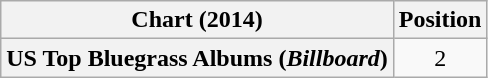<table class="wikitable plainrowheaders" style="text-align:center">
<tr>
<th scope="col">Chart (2014)</th>
<th scope="col">Position</th>
</tr>
<tr>
<th scope="row">US Top Bluegrass Albums (<em>Billboard</em>)</th>
<td>2</td>
</tr>
</table>
